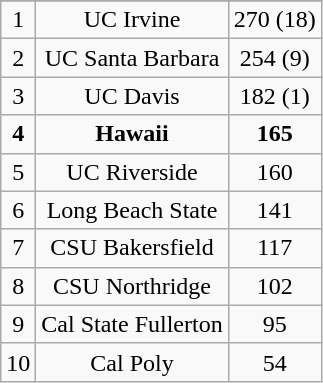<table class="wikitable">
<tr align="center">
</tr>
<tr align="center">
<td>1</td>
<td>UC Irvine</td>
<td>270 (18)</td>
</tr>
<tr align="center">
<td>2</td>
<td>UC Santa Barbara</td>
<td>254 (9)</td>
</tr>
<tr align="center">
<td>3</td>
<td>UC Davis</td>
<td>182 (1)</td>
</tr>
<tr align="center">
<td><strong>4</strong></td>
<td><strong>Hawaii</strong></td>
<td><strong>165</strong></td>
</tr>
<tr align="center">
<td>5</td>
<td>UC Riverside</td>
<td>160</td>
</tr>
<tr align="center">
<td>6</td>
<td>Long Beach State</td>
<td>141</td>
</tr>
<tr align="center">
<td>7</td>
<td>CSU Bakersfield</td>
<td>117</td>
</tr>
<tr align="center">
<td>8</td>
<td>CSU Northridge</td>
<td>102</td>
</tr>
<tr align="center">
<td>9</td>
<td>Cal State Fullerton</td>
<td>95</td>
</tr>
<tr align="center">
<td>10</td>
<td>Cal Poly</td>
<td>54</td>
</tr>
</table>
